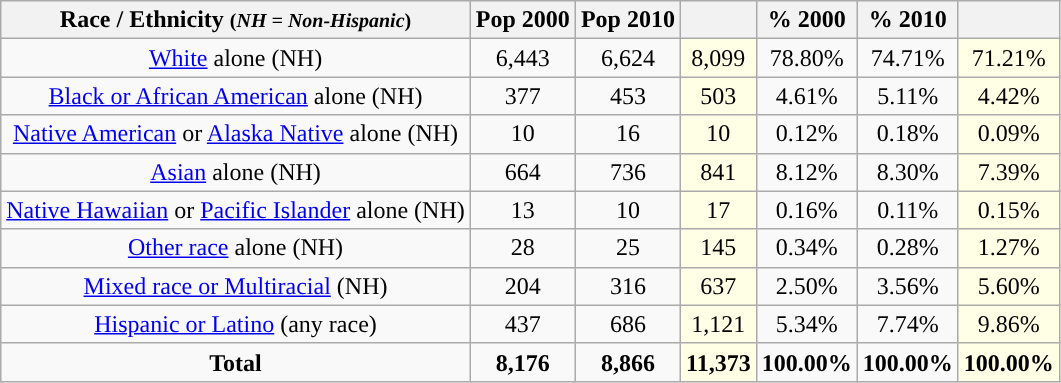<table class="wikitable" style="text-align:center;">
<tr>
<th>Race / Ethnicity <small>(<em>NH = Non-Hispanic</em>)</small></th>
<th>Pop 2000</th>
<th>Pop 2010</th>
<th></th>
<th>% 2000</th>
<th>% 2010</th>
<th></th>
</tr>
<tr>
<td><a href='#'>White</a> alone (NH)</td>
<td>6,443</td>
<td>6,624</td>
<td style='background: #ffffe6;'>8,099</td>
<td>78.80%</td>
<td>74.71%</td>
<td style='background: #ffffe6;'>71.21%</td>
</tr>
<tr>
<td><a href='#'>Black or African American</a> alone (NH)</td>
<td>377</td>
<td>453</td>
<td style='background: #ffffe6;'>503</td>
<td>4.61%</td>
<td>5.11%</td>
<td style='background: #ffffe6;'>4.42%</td>
</tr>
<tr>
<td><a href='#'>Native American</a> or <a href='#'>Alaska Native</a> alone (NH)</td>
<td>10</td>
<td>16</td>
<td style='background: #ffffe6;'>10</td>
<td>0.12%</td>
<td>0.18%</td>
<td style='background: #ffffe6;'>0.09%</td>
</tr>
<tr>
<td><a href='#'>Asian</a> alone (NH)</td>
<td>664</td>
<td>736</td>
<td style='background: #ffffe6;'>841</td>
<td>8.12%</td>
<td>8.30%</td>
<td style='background: #ffffe6;'>7.39%</td>
</tr>
<tr>
<td><a href='#'>Native Hawaiian</a> or <a href='#'>Pacific Islander</a> alone (NH)</td>
<td>13</td>
<td>10</td>
<td style='background: #ffffe6;'>17</td>
<td>0.16%</td>
<td>0.11%</td>
<td style='background: #ffffe6;'>0.15%</td>
</tr>
<tr>
<td><a href='#'>Other race</a> alone (NH)</td>
<td>28</td>
<td>25</td>
<td style='background: #ffffe6;'>145</td>
<td>0.34%</td>
<td>0.28%</td>
<td style='background: #ffffe6;'>1.27%</td>
</tr>
<tr>
<td><a href='#'>Mixed race or Multiracial</a> (NH)</td>
<td>204</td>
<td>316</td>
<td style='background: #ffffe6;'>637</td>
<td>2.50%</td>
<td>3.56%</td>
<td style='background: #ffffe6;'>5.60%</td>
</tr>
<tr>
<td><a href='#'>Hispanic or Latino</a> (any race)</td>
<td>437</td>
<td>686</td>
<td style='background: #ffffe6;'>1,121</td>
<td>5.34%</td>
<td>7.74%</td>
<td style='background: #ffffe6;'>9.86%</td>
</tr>
<tr>
<td><strong>Total</strong></td>
<td><strong>8,176</strong></td>
<td><strong>8,866</strong></td>
<td style='background: #ffffe6;'><strong>11,373</strong></td>
<td><strong>100.00%</strong></td>
<td><strong>100.00%</strong></td>
<td style='background: #ffffe6;'><strong>100.00%</strong></td>
</tr>
</table>
